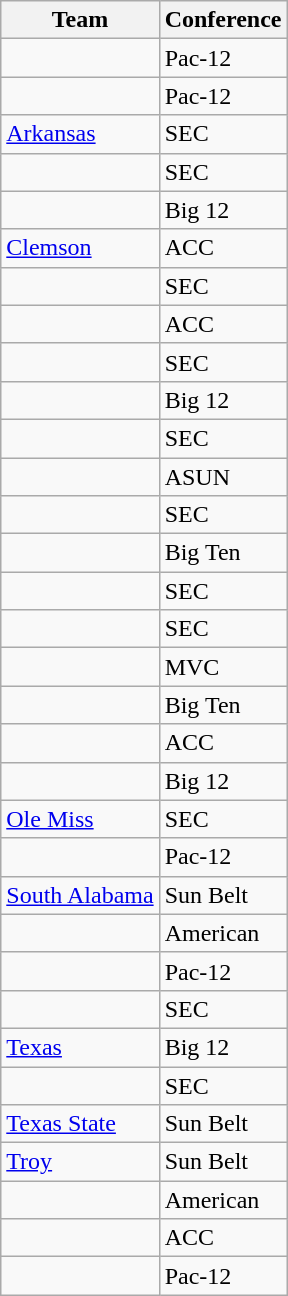<table class="wikitable sortable">
<tr>
<th>Team</th>
<th>Conference</th>
</tr>
<tr>
<td></td>
<td>Pac-12</td>
</tr>
<tr>
<td></td>
<td>Pac-12</td>
</tr>
<tr>
<td><a href='#'>Arkansas</a></td>
<td>SEC</td>
</tr>
<tr>
<td></td>
<td>SEC</td>
</tr>
<tr>
<td></td>
<td>Big 12</td>
</tr>
<tr>
<td><a href='#'>Clemson</a></td>
<td>ACC</td>
</tr>
<tr>
<td></td>
<td>SEC</td>
</tr>
<tr>
<td></td>
<td>ACC</td>
</tr>
<tr>
<td></td>
<td>SEC</td>
</tr>
<tr>
<td></td>
<td>Big 12</td>
</tr>
<tr>
<td></td>
<td>SEC</td>
</tr>
<tr>
<td></td>
<td>ASUN</td>
</tr>
<tr>
<td></td>
<td>SEC</td>
</tr>
<tr>
<td></td>
<td>Big Ten</td>
</tr>
<tr>
<td></td>
<td>SEC</td>
</tr>
<tr>
<td></td>
<td>SEC</td>
</tr>
<tr>
<td></td>
<td>MVC</td>
</tr>
<tr>
<td></td>
<td>Big Ten</td>
</tr>
<tr>
<td></td>
<td>ACC</td>
</tr>
<tr>
<td></td>
<td>Big 12</td>
</tr>
<tr>
<td><a href='#'>Ole Miss</a></td>
<td>SEC</td>
</tr>
<tr>
<td></td>
<td>Pac-12</td>
</tr>
<tr>
<td><a href='#'>South Alabama</a></td>
<td>Sun Belt</td>
</tr>
<tr>
<td></td>
<td>American</td>
</tr>
<tr>
<td></td>
<td>Pac-12</td>
</tr>
<tr>
<td></td>
<td>SEC</td>
</tr>
<tr>
<td><a href='#'>Texas</a></td>
<td>Big 12</td>
</tr>
<tr>
<td></td>
<td>SEC</td>
</tr>
<tr>
<td><a href='#'>Texas State</a></td>
<td>Sun Belt</td>
</tr>
<tr>
<td><a href='#'>Troy</a></td>
<td>Sun Belt</td>
</tr>
<tr>
<td></td>
<td>American</td>
</tr>
<tr>
<td></td>
<td>ACC</td>
</tr>
<tr>
<td></td>
<td>Pac-12</td>
</tr>
</table>
